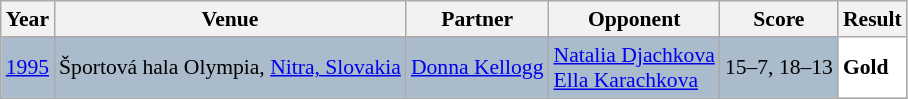<table class="sortable wikitable" style="font-size: 90%;">
<tr>
<th>Year</th>
<th>Venue</th>
<th>Partner</th>
<th>Opponent</th>
<th>Score</th>
<th>Result</th>
</tr>
<tr style="background:#AABBCC">
<td align="center"><a href='#'>1995</a></td>
<td align="left">Športová hala Olympia, <a href='#'>Nitra, Slovakia</a></td>
<td align="left"> <a href='#'>Donna Kellogg</a></td>
<td align="left"> <a href='#'>Natalia Djachkova</a><br> <a href='#'>Ella Karachkova</a></td>
<td align="left">15–7, 18–13</td>
<td style="text-align:left; background:white"> <strong>Gold</strong></td>
</tr>
</table>
